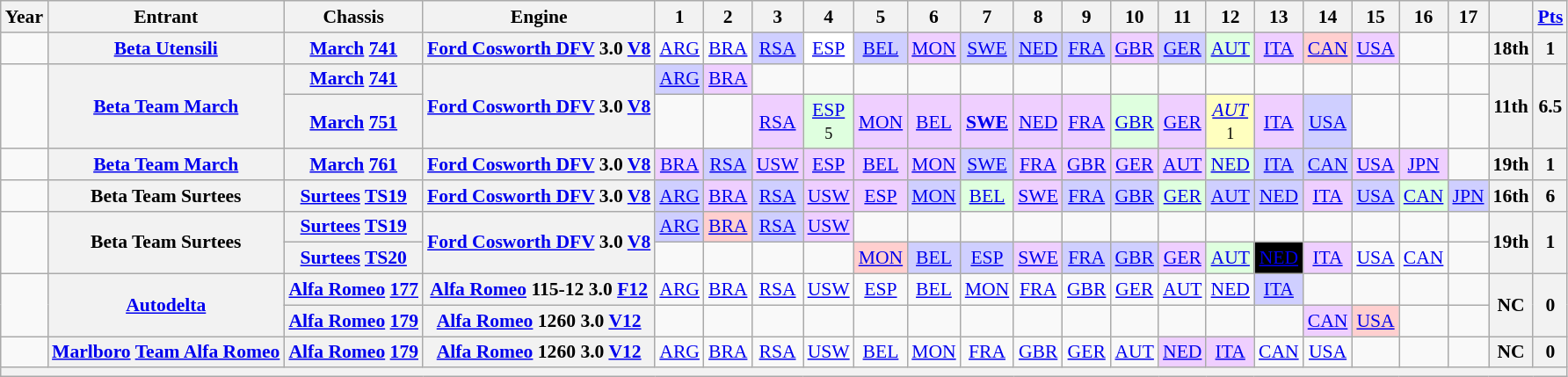<table class="wikitable" style="text-align:center; font-size:90%">
<tr>
<th>Year</th>
<th>Entrant</th>
<th>Chassis</th>
<th>Engine</th>
<th>1</th>
<th>2</th>
<th>3</th>
<th>4</th>
<th>5</th>
<th>6</th>
<th>7</th>
<th>8</th>
<th>9</th>
<th>10</th>
<th>11</th>
<th>12</th>
<th>13</th>
<th>14</th>
<th>15</th>
<th>16</th>
<th>17</th>
<th></th>
<th><a href='#'>Pts</a></th>
</tr>
<tr>
<td></td>
<th><a href='#'>Beta Utensili</a></th>
<th><a href='#'>March</a> <a href='#'>741</a></th>
<th><a href='#'>Ford Cosworth DFV</a> 3.0 <a href='#'>V8</a></th>
<td><a href='#'>ARG</a></td>
<td><a href='#'>BRA</a></td>
<td style="background:#CFCFFF;"><a href='#'>RSA</a><br></td>
<td style="background:#ffffff;"><a href='#'>ESP</a><br></td>
<td style="background:#CFCFFF;"><a href='#'>BEL</a><br></td>
<td style="background:#EFCFFF;"><a href='#'>MON</a><br></td>
<td style="background:#CFCFFF;"><a href='#'>SWE</a><br></td>
<td style="background:#CFCFFF;"><a href='#'>NED</a><br></td>
<td style="background:#CFCFFF;"><a href='#'>FRA</a><br></td>
<td style="background:#EFCFFF;"><a href='#'>GBR</a><br></td>
<td style="background:#CFCFFF;"><a href='#'>GER</a><br></td>
<td style="background:#DFFFDF;"><a href='#'>AUT</a><br></td>
<td style="background:#EFCFFF;"><a href='#'>ITA</a><br></td>
<td style="background:#FFCFCF;"><a href='#'>CAN</a><br></td>
<td style="background:#EFCFFF;"><a href='#'>USA</a><br></td>
<td></td>
<td></td>
<th>18th</th>
<th>1</th>
</tr>
<tr>
<td rowspan=2></td>
<th rowspan=2><a href='#'>Beta Team March</a></th>
<th><a href='#'>March</a> <a href='#'>741</a></th>
<th rowspan=2><a href='#'>Ford Cosworth DFV</a> 3.0 <a href='#'>V8</a></th>
<td style="background:#CFCFFF;"><a href='#'>ARG</a><br></td>
<td style="background:#EFCFFF;"><a href='#'>BRA</a><br></td>
<td></td>
<td></td>
<td></td>
<td></td>
<td></td>
<td></td>
<td></td>
<td></td>
<td></td>
<td></td>
<td></td>
<td></td>
<td></td>
<td></td>
<td></td>
<th rowspan=2>11th</th>
<th rowspan=2>6.5</th>
</tr>
<tr>
<th><a href='#'>March</a> <a href='#'>751</a></th>
<td></td>
<td></td>
<td style="background:#EFCFFF;"><a href='#'>RSA</a><br></td>
<td style="background:#DFFFDF;"><a href='#'>ESP</a><br><small>5</small></td>
<td style="background:#EFCFFF;"><a href='#'>MON</a><br></td>
<td style="background:#EFCFFF;"><a href='#'>BEL</a><br></td>
<td style="background:#EFCFFF;"><strong><a href='#'>SWE</a></strong><br></td>
<td style="background:#EFCFFF;"><a href='#'>NED</a><br></td>
<td style="background:#EFCFFF;"><a href='#'>FRA</a><br></td>
<td style="background:#DFFFDF;"><a href='#'>GBR</a><br></td>
<td style="background:#EFCFFF;"><a href='#'>GER</a><br></td>
<td style="background:#FFFFBF;"><em><a href='#'>AUT</a></em><br><small>1</small></td>
<td style="background:#EFCFFF;"><a href='#'>ITA</a><br></td>
<td style="background:#CFCFFF;"><a href='#'>USA</a><br></td>
<td></td>
<td></td>
<td></td>
</tr>
<tr>
<td></td>
<th><a href='#'>Beta Team March</a></th>
<th><a href='#'>March</a> <a href='#'>761</a></th>
<th><a href='#'>Ford Cosworth DFV</a> 3.0 <a href='#'>V8</a></th>
<td style="background:#EFCFFF;"><a href='#'>BRA</a><br></td>
<td style="background:#CFCFFF;"><a href='#'>RSA</a><br></td>
<td style="background:#EFCFFF;"><a href='#'>USW</a><br></td>
<td style="background:#EFCFFF;"><a href='#'>ESP</a><br></td>
<td style="background:#EFCFFF;"><a href='#'>BEL</a><br></td>
<td style="background:#EFCFFF;"><a href='#'>MON</a><br></td>
<td style="background:#CFCFFF;"><a href='#'>SWE</a><br></td>
<td style="background:#EFCFFF;"><a href='#'>FRA</a><br></td>
<td style="background:#EFCFFF;"><a href='#'>GBR</a><br></td>
<td style="background:#EFCFFF;"><a href='#'>GER</a><br></td>
<td style="background:#EFCFFF;"><a href='#'>AUT</a><br></td>
<td style="background:#DFFFDF;"><a href='#'>NED</a><br></td>
<td style="background:#CFCFFF;"><a href='#'>ITA</a><br></td>
<td style="background:#CFCFFF;"><a href='#'>CAN</a><br></td>
<td style="background:#EFCFFF;"><a href='#'>USA</a><br></td>
<td style="background:#EFCFFF;"><a href='#'>JPN</a><br></td>
<td></td>
<th>19th</th>
<th>1</th>
</tr>
<tr>
<td></td>
<th>Beta Team Surtees</th>
<th><a href='#'>Surtees</a> <a href='#'>TS19</a></th>
<th><a href='#'>Ford Cosworth DFV</a> 3.0 <a href='#'>V8</a></th>
<td style="background:#CFCFFF;"><a href='#'>ARG</a><br></td>
<td style="background:#EFCFFF;"><a href='#'>BRA</a><br></td>
<td style="background:#CFCFFF;"><a href='#'>RSA</a><br></td>
<td style="background:#EFCFFF;"><a href='#'>USW</a><br></td>
<td style="background:#EFCFFF;"><a href='#'>ESP</a><br></td>
<td style="background:#CFCFFF;"><a href='#'>MON</a><br></td>
<td style="background:#DFFFDF;"><a href='#'>BEL</a><br></td>
<td style="background:#EFCFFF;"><a href='#'>SWE</a><br></td>
<td style="background:#CFCFFF;"><a href='#'>FRA</a><br></td>
<td style="background:#CFCFFF;"><a href='#'>GBR</a><br></td>
<td style="background:#DFFFDF;"><a href='#'>GER</a><br></td>
<td style="background:#CFCFFF;"><a href='#'>AUT</a><br></td>
<td style="background:#CFCFFF;"><a href='#'>NED</a><br></td>
<td style="background:#EFCFFF;"><a href='#'>ITA</a><br></td>
<td style="background:#CFCFFF;"><a href='#'>USA</a><br></td>
<td style="background:#DFFFDF;"><a href='#'>CAN</a><br></td>
<td style="background:#CFCFFF;"><a href='#'>JPN</a><br></td>
<th>16th</th>
<th>6</th>
</tr>
<tr>
<td rowspan=2></td>
<th rowspan=2>Beta Team Surtees</th>
<th><a href='#'>Surtees</a> <a href='#'>TS19</a></th>
<th rowspan=2><a href='#'>Ford Cosworth DFV</a> 3.0 <a href='#'>V8</a></th>
<td style="background:#CFCFFF;"><a href='#'>ARG</a><br></td>
<td style="background:#FFCFCF;"><a href='#'>BRA</a><br></td>
<td style="background:#CFCFFF;"><a href='#'>RSA</a><br></td>
<td style="background:#EFCFFF;"><a href='#'>USW</a><br></td>
<td></td>
<td></td>
<td></td>
<td></td>
<td></td>
<td></td>
<td></td>
<td></td>
<td></td>
<td></td>
<td></td>
<td></td>
<td></td>
<th rowspan=2>19th</th>
<th rowspan=2>1</th>
</tr>
<tr>
<th><a href='#'>Surtees</a> <a href='#'>TS20</a></th>
<td></td>
<td></td>
<td></td>
<td></td>
<td style="background:#FFCFCF;"><a href='#'>MON</a><br></td>
<td style="background:#CFCFFF;"><a href='#'>BEL</a><br></td>
<td style="background:#CFCFFF;"><a href='#'>ESP</a><br></td>
<td style="background:#EFCFFF;"><a href='#'>SWE</a><br></td>
<td style="background:#CFCFFF;"><a href='#'>FRA</a><br></td>
<td style="background:#CFCFFF;"><a href='#'>GBR</a><br></td>
<td style="background:#EFCFFF;"><a href='#'>GER</a><br></td>
<td style="background:#DFFFDF;"><a href='#'>AUT</a><br></td>
<td style="background:#000000; color:#ffffff"><a href='#'><span>NED</span></a><br></td>
<td style="background:#EFCFFF;"><a href='#'>ITA</a><br></td>
<td><a href='#'>USA</a></td>
<td><a href='#'>CAN</a></td>
<td></td>
</tr>
<tr>
<td rowspan=2></td>
<th rowspan=2><a href='#'>Autodelta</a></th>
<th><a href='#'>Alfa Romeo</a> <a href='#'>177</a></th>
<th><a href='#'>Alfa Romeo</a> 115-12 3.0 <a href='#'>F12</a></th>
<td><a href='#'>ARG</a></td>
<td><a href='#'>BRA</a></td>
<td><a href='#'>RSA</a></td>
<td><a href='#'>USW</a></td>
<td><a href='#'>ESP</a></td>
<td><a href='#'>BEL</a></td>
<td><a href='#'>MON</a></td>
<td><a href='#'>FRA</a></td>
<td><a href='#'>GBR</a></td>
<td><a href='#'>GER</a></td>
<td><a href='#'>AUT</a></td>
<td><a href='#'>NED</a></td>
<td style="background:#CFCFFF;"><a href='#'>ITA</a><br></td>
<td></td>
<td></td>
<td></td>
<td></td>
<th rowspan=2>NC</th>
<th rowspan=2>0</th>
</tr>
<tr>
<th><a href='#'>Alfa Romeo</a> <a href='#'>179</a></th>
<th><a href='#'>Alfa Romeo</a> 1260 3.0 <a href='#'>V12</a></th>
<td></td>
<td></td>
<td></td>
<td></td>
<td></td>
<td></td>
<td></td>
<td></td>
<td></td>
<td></td>
<td></td>
<td></td>
<td></td>
<td style="background:#EFCFFF;"><a href='#'>CAN</a><br></td>
<td style="background:#FFCFCF;"><a href='#'>USA</a><br></td>
<td></td>
<td></td>
</tr>
<tr>
<td></td>
<th><a href='#'>Marlboro</a> <a href='#'>Team Alfa Romeo</a></th>
<th><a href='#'>Alfa Romeo</a> <a href='#'>179</a></th>
<th><a href='#'>Alfa Romeo</a> 1260 3.0 <a href='#'>V12</a></th>
<td><a href='#'>ARG</a></td>
<td><a href='#'>BRA</a></td>
<td><a href='#'>RSA</a></td>
<td><a href='#'>USW</a></td>
<td><a href='#'>BEL</a></td>
<td><a href='#'>MON</a></td>
<td><a href='#'>FRA</a></td>
<td><a href='#'>GBR</a></td>
<td><a href='#'>GER</a></td>
<td><a href='#'>AUT</a></td>
<td style="background:#EFCFFF;"><a href='#'>NED</a><br></td>
<td style="background:#EFCFFF;"><a href='#'>ITA</a><br></td>
<td><a href='#'>CAN</a></td>
<td><a href='#'>USA</a></td>
<td></td>
<td></td>
<td></td>
<th>NC</th>
<th>0</th>
</tr>
<tr>
<th colspan="23"></th>
</tr>
</table>
